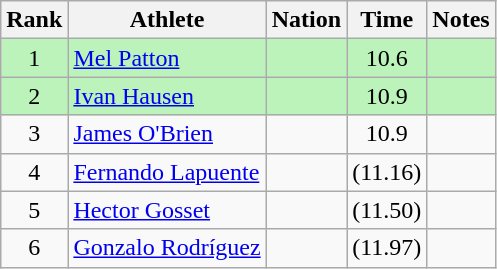<table class="wikitable sortable" style="text-align:center">
<tr>
<th>Rank</th>
<th>Athlete</th>
<th>Nation</th>
<th>Time</th>
<th>Notes</th>
</tr>
<tr bgcolor=#bbf3bb>
<td>1</td>
<td align=left><a href='#'>Mel Patton</a></td>
<td align=left></td>
<td>10.6</td>
<td></td>
</tr>
<tr bgcolor=#bbf3bb>
<td>2</td>
<td align=left><a href='#'>Ivan Hausen</a></td>
<td align=left></td>
<td>10.9</td>
<td></td>
</tr>
<tr>
<td>3</td>
<td align=left><a href='#'>James O'Brien</a></td>
<td align=left></td>
<td>10.9</td>
<td></td>
</tr>
<tr>
<td>4</td>
<td align=left><a href='#'>Fernando Lapuente</a></td>
<td align=left></td>
<td>(11.16)</td>
<td></td>
</tr>
<tr>
<td>5</td>
<td align=left><a href='#'>Hector Gosset</a></td>
<td align=left></td>
<td>(11.50)</td>
<td></td>
</tr>
<tr>
<td>6</td>
<td align=left><a href='#'>Gonzalo Rodríguez</a></td>
<td align=left></td>
<td>(11.97)</td>
<td></td>
</tr>
</table>
